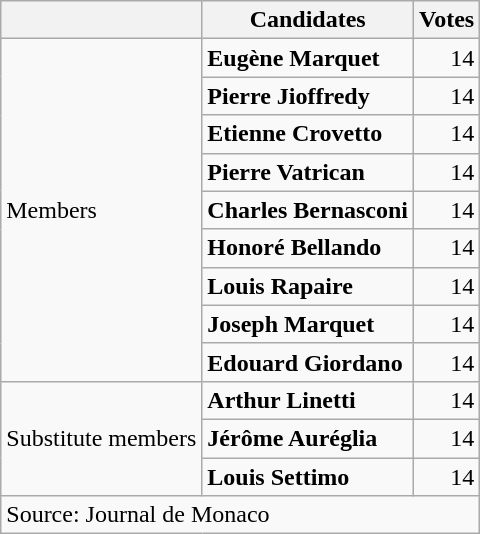<table class="wikitable" style="text-align:right">
<tr>
<th></th>
<th>Candidates</th>
<th>Votes</th>
</tr>
<tr>
<td rowspan=9 align=left>Members</td>
<td align=left><strong>Eugène Marquet</strong></td>
<td>14</td>
</tr>
<tr>
<td align=left><strong>Pierre Jioffredy</strong></td>
<td>14</td>
</tr>
<tr>
<td align=left><strong>Etienne Crovetto</strong></td>
<td>14</td>
</tr>
<tr>
<td align=left><strong>Pierre Vatrican</strong></td>
<td>14</td>
</tr>
<tr>
<td align=left><strong>Charles Bernasconi</strong></td>
<td>14</td>
</tr>
<tr>
<td align=left><strong>Honoré Bellando</strong></td>
<td>14</td>
</tr>
<tr>
<td align=left><strong>Louis Rapaire</strong></td>
<td>14</td>
</tr>
<tr>
<td align=left><strong>Joseph Marquet</strong></td>
<td>14</td>
</tr>
<tr>
<td align=left><strong>Edouard Giordano</strong></td>
<td>14</td>
</tr>
<tr>
<td rowspan=3 align=left>Substitute members</td>
<td align=left><strong>Arthur Linetti</strong></td>
<td>14</td>
</tr>
<tr>
<td align=left><strong>Jérôme Auréglia</strong></td>
<td>14</td>
</tr>
<tr>
<td align=left><strong>Louis Settimo</strong></td>
<td>14</td>
</tr>
<tr>
<td colspan=3 align=left>Source: Journal de Monaco</td>
</tr>
</table>
